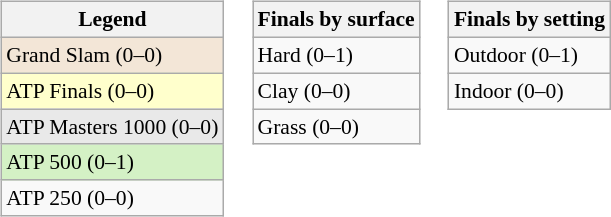<table>
<tr valign=top>
<td><br><table class=wikitable style=font-size:90%>
<tr>
<th>Legend</th>
</tr>
<tr style=background:#f3e6d7>
<td>Grand Slam (0–0)</td>
</tr>
<tr style=background:#ffffcc>
<td>ATP Finals (0–0)</td>
</tr>
<tr style=background:#e9e9e9>
<td>ATP Masters 1000 (0–0)</td>
</tr>
<tr style=background:#d4f1c5>
<td>ATP 500 (0–1)</td>
</tr>
<tr>
<td>ATP 250 (0–0)</td>
</tr>
</table>
</td>
<td><br><table class=wikitable style=font-size:90%>
<tr>
<th>Finals by surface</th>
</tr>
<tr>
<td>Hard (0–1)</td>
</tr>
<tr>
<td>Clay (0–0)</td>
</tr>
<tr>
<td>Grass (0–0)</td>
</tr>
</table>
</td>
<td><br><table class=wikitable style=font-size:90%>
<tr>
<th>Finals by setting</th>
</tr>
<tr>
<td>Outdoor (0–1)</td>
</tr>
<tr>
<td>Indoor (0–0)</td>
</tr>
</table>
</td>
</tr>
</table>
